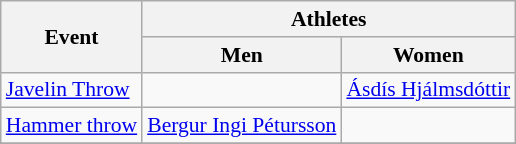<table class=wikitable style="font-size:90%">
<tr>
<th rowspan=2>Event</th>
<th colspan=2>Athletes</th>
</tr>
<tr>
<th>Men</th>
<th>Women</th>
</tr>
<tr>
<td><a href='#'>Javelin Throw</a></td>
<td></td>
<td><a href='#'>Ásdís Hjálmsdóttir</a></td>
</tr>
<tr>
<td><a href='#'>Hammer throw</a></td>
<td><a href='#'>Bergur Ingi Pétursson</a></td>
<td></td>
</tr>
<tr>
</tr>
</table>
